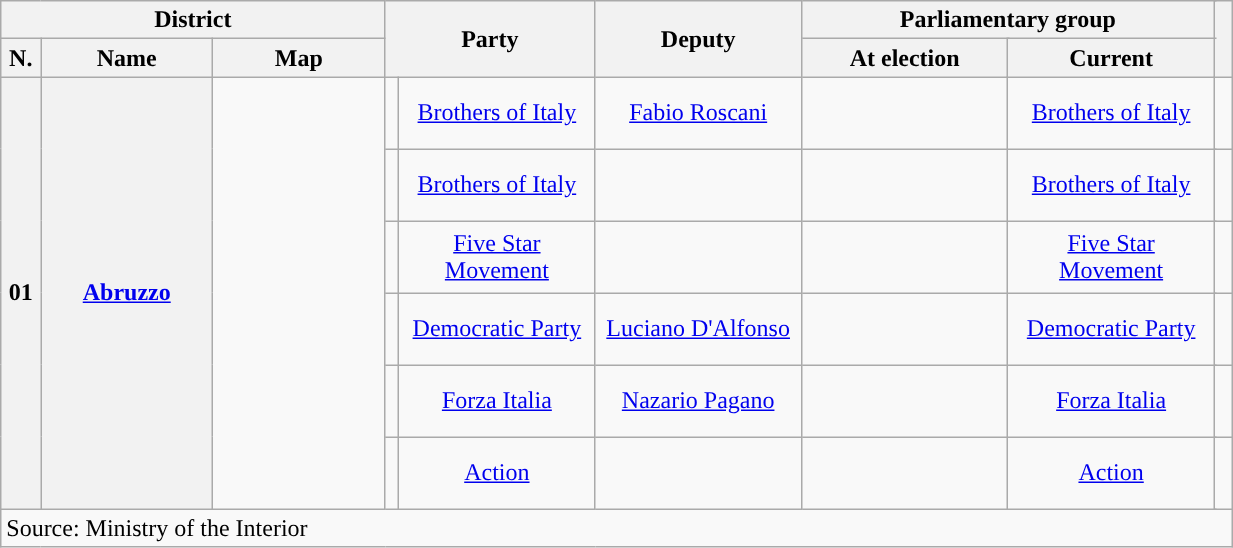<table class="wikitable" style="text-align:center; style="width=65%">
<tr>
<th width=20% colspan="3">District</th>
<th width=12% colspan="2" rowspan="2">Party</th>
<th width=12% rowspan="2">Deputy</th>
<th width=24% colspan="4">Parliamentary group</th>
<th width=1% rowspan="2"></th>
</tr>
<tr>
<th width=1%>N.</th>
<th width=10%>Name</th>
<th width=10%>Map</th>
<th width=12% colspan="2">At election</th>
<th width=12% colspan="2">Current</th>
</tr>
<tr style="height:3em;">
<th rowspan="6">01</th>
<th rowspan="6"><a href='#'>Abruzzo</a></th>
<td rowspan="6"></td>
<td style="background:"></td>
<td><a href='#'>Brothers of Italy</a></td>
<td><a href='#'>Fabio Roscani</a></td>
<td style="background:"></td>
<td colspan="3"><a href='#'>Brothers of Italy</a></td>
<td></td>
</tr>
<tr style="height:3em;">
<td style="background:"></td>
<td><a href='#'>Brothers of Italy</a></td>
<td></td>
<td style="background:"></td>
<td colspan="3"><a href='#'>Brothers of Italy</a></td>
<td></td>
</tr>
<tr style="height:3em;">
<td style="background:"></td>
<td><a href='#'>Five Star Movement</a></td>
<td></td>
<td style="background:"></td>
<td colspan="3"><a href='#'>Five Star Movement</a></td>
<td></td>
</tr>
<tr style="height:3em;">
<td style="background:"></td>
<td><a href='#'>Democratic Party</a></td>
<td><a href='#'>Luciano D'Alfonso</a></td>
<td style="background:"></td>
<td colspan="3"><a href='#'>Democratic Party</a></td>
<td></td>
</tr>
<tr style="height:3em;">
<td style="background:"></td>
<td><a href='#'>Forza Italia</a></td>
<td><a href='#'>Nazario Pagano</a></td>
<td style="background:"></td>
<td colspan="3"><a href='#'>Forza Italia</a></td>
<td></td>
</tr>
<tr style="height:3em;">
<td style="background:"></td>
<td><a href='#'>Action</a></td>
<td></td>
<td style="background:"></td>
<td colspan="3"><a href='#'>Action</a></td>
<td></td>
</tr>
<tr>
<td style="text-align:left;" colspan="11">Source: Ministry of the Interior</td>
</tr>
</table>
